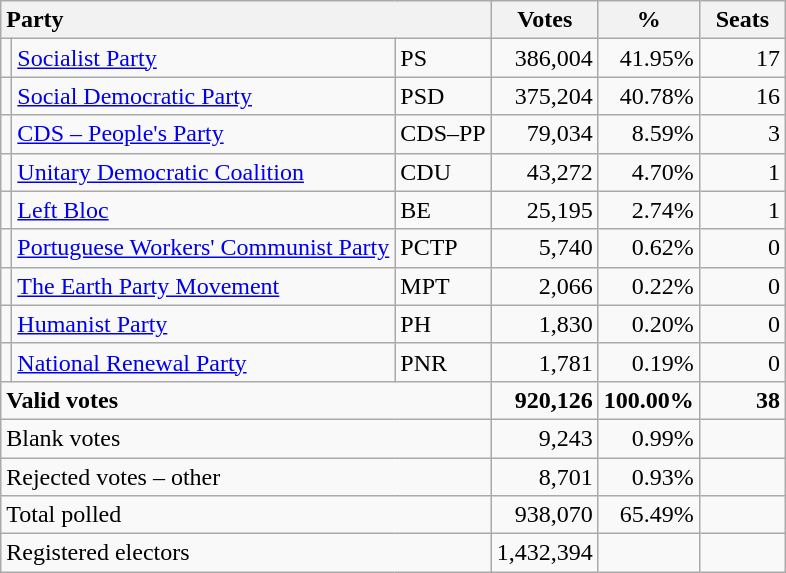<table class="wikitable" border="1" style="text-align:right;">
<tr>
<th style="text-align:left;" colspan=3>Party</th>
<th align=center width="50">Votes</th>
<th align=center width="50">%</th>
<th align=center width="50">Seats</th>
</tr>
<tr>
<td></td>
<td align=left><a href='#'>Socialist Party</a></td>
<td align=left>PS</td>
<td>386,004</td>
<td>41.95%</td>
<td>17</td>
</tr>
<tr>
<td></td>
<td align=left><a href='#'>Social Democratic Party</a></td>
<td align=left>PSD</td>
<td>375,204</td>
<td>40.78%</td>
<td>16</td>
</tr>
<tr>
<td></td>
<td align=left><a href='#'>CDS – People's Party</a></td>
<td align=left style="white-space: nowrap;">CDS–PP</td>
<td>79,034</td>
<td>8.59%</td>
<td>3</td>
</tr>
<tr>
<td></td>
<td align=left style="white-space: nowrap;"><a href='#'>Unitary Democratic Coalition</a></td>
<td align=left>CDU</td>
<td>43,272</td>
<td>4.70%</td>
<td>1</td>
</tr>
<tr>
<td></td>
<td align=left><a href='#'>Left Bloc</a></td>
<td align=left>BE</td>
<td>25,195</td>
<td>2.74%</td>
<td>1</td>
</tr>
<tr>
<td></td>
<td align=left><a href='#'>Portuguese Workers' Communist Party</a></td>
<td align=left>PCTP</td>
<td>5,740</td>
<td>0.62%</td>
<td>0</td>
</tr>
<tr>
<td></td>
<td align=left><a href='#'>The Earth Party Movement</a></td>
<td align=left>MPT</td>
<td>2,066</td>
<td>0.22%</td>
<td>0</td>
</tr>
<tr>
<td></td>
<td align=left><a href='#'>Humanist Party</a></td>
<td align=left>PH</td>
<td>1,830</td>
<td>0.20%</td>
<td>0</td>
</tr>
<tr>
<td></td>
<td align=left><a href='#'>National Renewal Party</a></td>
<td align=left>PNR</td>
<td>1,781</td>
<td>0.19%</td>
<td>0</td>
</tr>
<tr style="font-weight:bold">
<td align=left colspan=3>Valid votes</td>
<td>920,126</td>
<td>100.00%</td>
<td>38</td>
</tr>
<tr>
<td align=left colspan=3>Blank votes</td>
<td>9,243</td>
<td>0.99%</td>
<td></td>
</tr>
<tr>
<td align=left colspan=3>Rejected votes – other</td>
<td>8,701</td>
<td>0.93%</td>
<td></td>
</tr>
<tr>
<td align=left colspan=3>Total polled</td>
<td>938,070</td>
<td>65.49%</td>
<td></td>
</tr>
<tr>
<td align=left colspan=3>Registered electors</td>
<td>1,432,394</td>
<td></td>
<td></td>
</tr>
</table>
